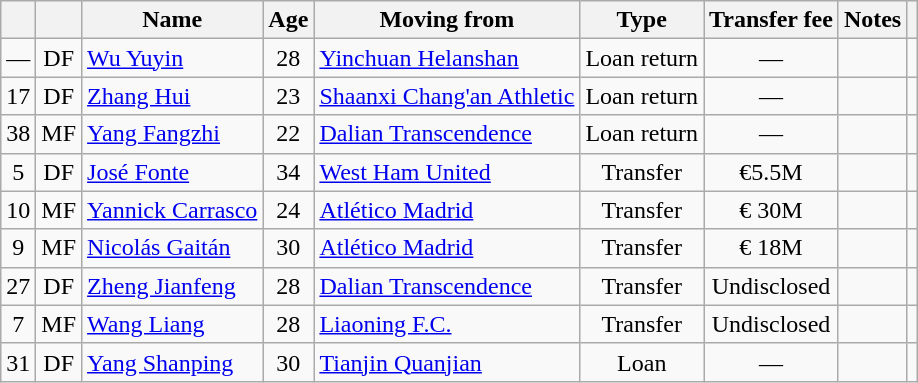<table class="wikitable" style="text-align: center">
<tr>
<th></th>
<th></th>
<th>Name</th>
<th>Age</th>
<th>Moving from</th>
<th>Type</th>
<th>Transfer fee</th>
<th>Notes</th>
<th></th>
</tr>
<tr>
<td>—</td>
<td>DF</td>
<td align=left> <a href='#'>Wu Yuyin</a></td>
<td>28</td>
<td align=left> <a href='#'>Yinchuan Helanshan</a></td>
<td>Loan return</td>
<td>—</td>
<td></td>
<td></td>
</tr>
<tr>
<td>17</td>
<td>DF</td>
<td align=left> <a href='#'>Zhang Hui</a></td>
<td>23</td>
<td align=left> <a href='#'>Shaanxi Chang'an Athletic</a></td>
<td>Loan return</td>
<td>—</td>
<td></td>
<td></td>
</tr>
<tr>
<td>38</td>
<td>MF</td>
<td align=left> <a href='#'>Yang Fangzhi</a></td>
<td>22</td>
<td align=left> <a href='#'>Dalian Transcendence</a></td>
<td>Loan return</td>
<td>—</td>
<td></td>
<td></td>
</tr>
<tr>
<td>5</td>
<td>DF</td>
<td align=left> <a href='#'>José Fonte</a></td>
<td>34</td>
<td align=left> <a href='#'>West Ham United</a></td>
<td>Transfer</td>
<td>€5.5M</td>
<td></td>
<td></td>
</tr>
<tr>
<td>10</td>
<td>MF</td>
<td align=left> <a href='#'>Yannick Carrasco</a></td>
<td>24</td>
<td align=left> <a href='#'>Atlético Madrid</a></td>
<td>Transfer</td>
<td>€ 30M</td>
<td></td>
<td></td>
</tr>
<tr>
<td>9</td>
<td>MF</td>
<td align=left> <a href='#'>Nicolás Gaitán</a></td>
<td>30</td>
<td align=left> <a href='#'>Atlético Madrid</a></td>
<td>Transfer</td>
<td>€ 18M</td>
<td></td>
<td></td>
</tr>
<tr>
<td>27</td>
<td>DF</td>
<td align=left> <a href='#'>Zheng Jianfeng</a></td>
<td>28</td>
<td align=left> <a href='#'>Dalian Transcendence</a></td>
<td>Transfer</td>
<td>Undisclosed</td>
<td></td>
<td></td>
</tr>
<tr>
<td>7</td>
<td>MF</td>
<td align=left> <a href='#'>Wang Liang</a></td>
<td>28</td>
<td align=left> <a href='#'>Liaoning F.C.</a></td>
<td>Transfer</td>
<td>Undisclosed</td>
<td></td>
<td></td>
</tr>
<tr>
<td>31</td>
<td>DF</td>
<td align=left> <a href='#'>Yang Shanping</a></td>
<td>30</td>
<td align=left> <a href='#'>Tianjin Quanjian</a></td>
<td>Loan</td>
<td>—</td>
<td></td>
<td></td>
</tr>
</table>
